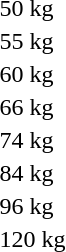<table>
<tr>
<td rowspan=2>50 kg</td>
<td rowspan=2></td>
<td rowspan=2></td>
<td></td>
</tr>
<tr>
<td></td>
</tr>
<tr>
<td rowspan=2>55 kg</td>
<td rowspan=2></td>
<td rowspan=2></td>
<td></td>
</tr>
<tr>
<td></td>
</tr>
<tr>
<td rowspan=2>60 kg</td>
<td rowspan=2></td>
<td rowspan=2></td>
<td></td>
</tr>
<tr>
<td></td>
</tr>
<tr>
<td rowspan=2>66 kg</td>
<td rowspan=2></td>
<td rowspan=2></td>
<td></td>
</tr>
<tr>
<td></td>
</tr>
<tr>
<td rowspan=2>74 kg</td>
<td rowspan=2></td>
<td rowspan=2></td>
<td></td>
</tr>
<tr>
<td></td>
</tr>
<tr>
<td rowspan=2>84 kg</td>
<td rowspan=2></td>
<td rowspan=2></td>
<td></td>
</tr>
<tr>
<td></td>
</tr>
<tr>
<td rowspan=2>96 kg</td>
<td rowspan=2></td>
<td rowspan=2></td>
<td></td>
</tr>
<tr>
<td></td>
</tr>
<tr>
<td rowspan=2>120 kg</td>
<td rowspan=2></td>
<td rowspan=2></td>
<td></td>
</tr>
<tr>
<td></td>
</tr>
<tr>
</tr>
</table>
